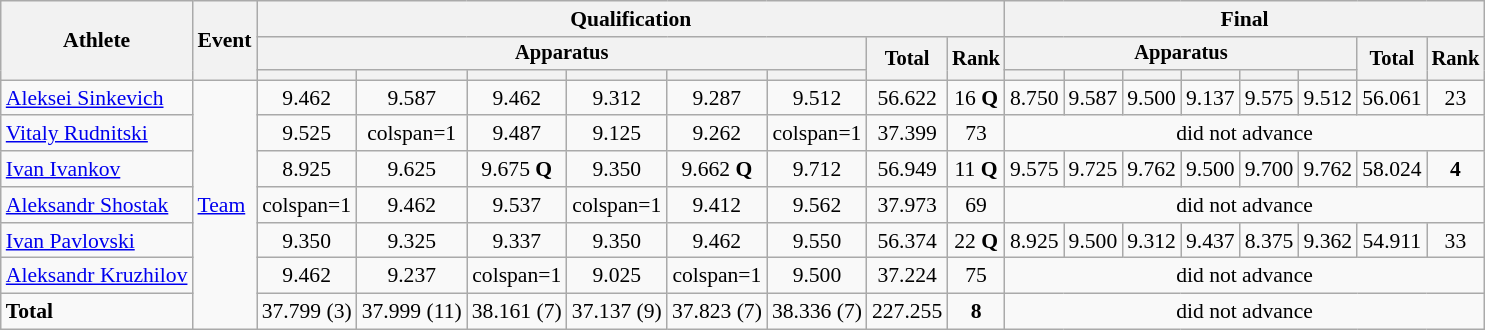<table class="wikitable" style="font-size:90%">
<tr>
<th rowspan=3>Athlete</th>
<th rowspan=3>Event</th>
<th colspan =8>Qualification</th>
<th colspan =8>Final</th>
</tr>
<tr style="font-size:95%">
<th colspan=6>Apparatus</th>
<th rowspan=2>Total</th>
<th rowspan=2>Rank</th>
<th colspan=6>Apparatus</th>
<th rowspan=2>Total</th>
<th rowspan=2>Rank</th>
</tr>
<tr style="font-size:95%">
<th></th>
<th></th>
<th></th>
<th></th>
<th></th>
<th></th>
<th></th>
<th></th>
<th></th>
<th></th>
<th></th>
<th></th>
</tr>
<tr align=center>
<td align=left><a href='#'>Aleksei Sinkevich</a></td>
<td align=left rowspan=7><a href='#'>Team</a></td>
<td>9.462</td>
<td>9.587</td>
<td>9.462</td>
<td>9.312</td>
<td>9.287</td>
<td>9.512</td>
<td>56.622</td>
<td>16 <strong>Q</strong></td>
<td>8.750</td>
<td>9.587</td>
<td>9.500</td>
<td>9.137</td>
<td>9.575</td>
<td>9.512</td>
<td>56.061</td>
<td>23</td>
</tr>
<tr align=center>
<td align=left><a href='#'>Vitaly Rudnitski</a></td>
<td>9.525</td>
<td>colspan=1 </td>
<td>9.487</td>
<td>9.125</td>
<td>9.262</td>
<td>colspan=1 </td>
<td>37.399</td>
<td>73</td>
<td colspan=8>did not advance</td>
</tr>
<tr align=center>
<td align=left><a href='#'>Ivan Ivankov</a></td>
<td>8.925</td>
<td>9.625</td>
<td>9.675 <strong>Q</strong></td>
<td>9.350</td>
<td>9.662 <strong>Q</strong></td>
<td>9.712</td>
<td>56.949</td>
<td>11 <strong>Q</strong></td>
<td>9.575</td>
<td>9.725</td>
<td>9.762</td>
<td>9.500</td>
<td>9.700</td>
<td>9.762</td>
<td>58.024</td>
<td><strong>4</strong></td>
</tr>
<tr align=center>
<td align=left><a href='#'>Aleksandr Shostak</a></td>
<td>colspan=1 </td>
<td>9.462</td>
<td>9.537</td>
<td>colspan=1 </td>
<td>9.412</td>
<td>9.562</td>
<td>37.973</td>
<td>69</td>
<td colspan=8>did not advance</td>
</tr>
<tr align=center>
<td align=left><a href='#'>Ivan Pavlovski</a></td>
<td>9.350</td>
<td>9.325</td>
<td>9.337</td>
<td>9.350</td>
<td>9.462</td>
<td>9.550</td>
<td>56.374</td>
<td>22 <strong>Q</strong></td>
<td>8.925</td>
<td>9.500</td>
<td>9.312</td>
<td>9.437</td>
<td>8.375</td>
<td>9.362</td>
<td>54.911</td>
<td>33</td>
</tr>
<tr align=center>
<td align=left><a href='#'>Aleksandr Kruzhilov</a></td>
<td>9.462</td>
<td>9.237</td>
<td>colspan=1 </td>
<td>9.025</td>
<td>colspan=1 </td>
<td>9.500</td>
<td>37.224</td>
<td>75</td>
<td colspan=8>did not advance</td>
</tr>
<tr align=center>
<td align=left><strong>Total</strong></td>
<td>37.799 (3)</td>
<td>37.999 (11)</td>
<td>38.161 (7)</td>
<td>37.137 (9)</td>
<td>37.823 (7)</td>
<td>38.336 (7)</td>
<td>227.255</td>
<td><strong>8</strong></td>
<td colspan=8>did not advance</td>
</tr>
</table>
